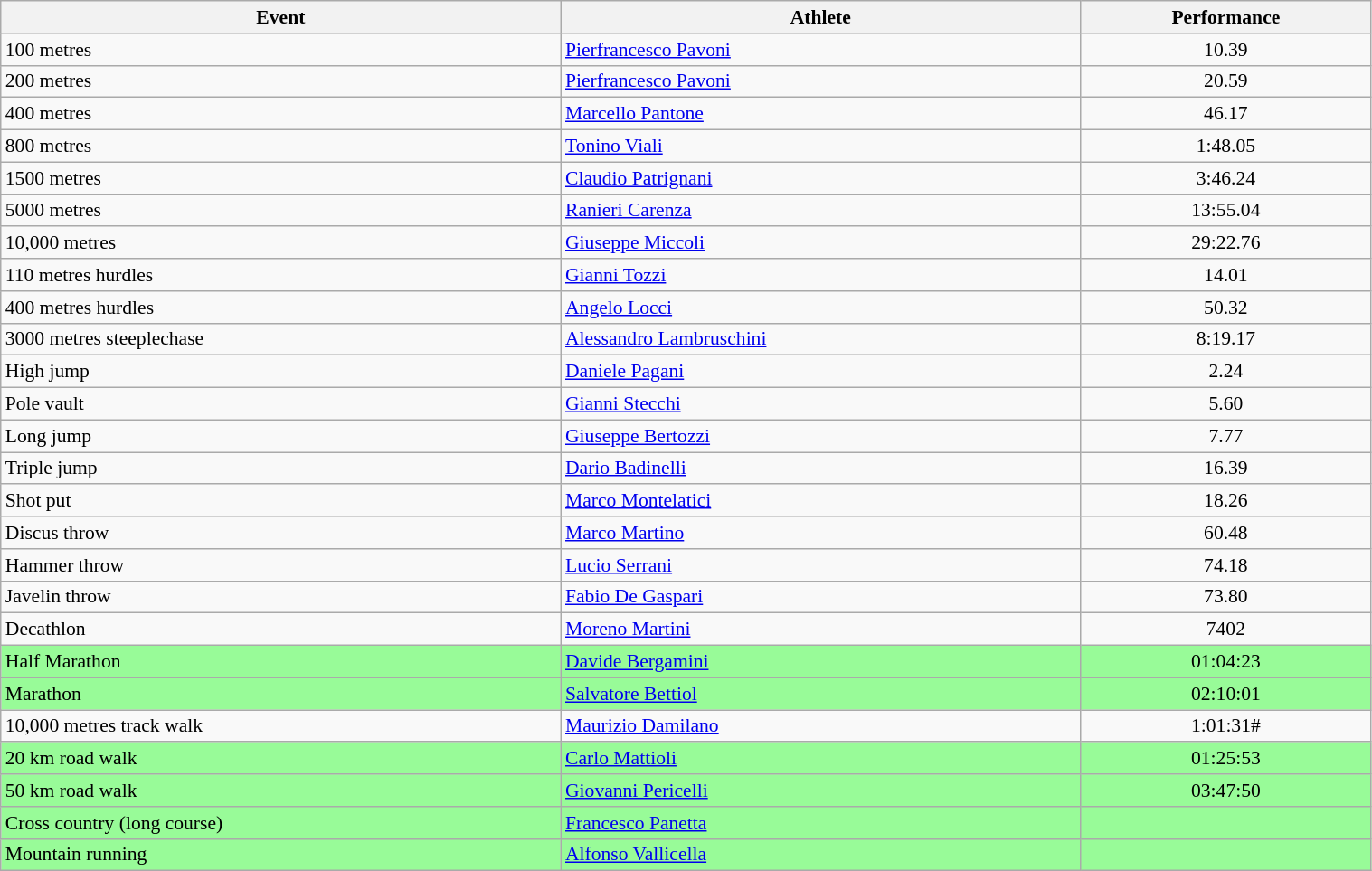<table class="wikitable" width=80% style="font-size:90%; text-align:left;">
<tr>
<th>Event</th>
<th>Athlete</th>
<th>Performance</th>
</tr>
<tr>
<td>100 metres</td>
<td><a href='#'>Pierfrancesco Pavoni</a></td>
<td align=center>10.39</td>
</tr>
<tr>
<td>200 metres</td>
<td><a href='#'>Pierfrancesco Pavoni</a></td>
<td align=center>20.59</td>
</tr>
<tr>
<td>400 metres</td>
<td><a href='#'>Marcello Pantone</a></td>
<td align=center>46.17</td>
</tr>
<tr>
<td>800 metres</td>
<td><a href='#'>Tonino Viali</a></td>
<td align=center>1:48.05</td>
</tr>
<tr>
<td>1500 metres</td>
<td><a href='#'>Claudio Patrignani</a></td>
<td align=center>3:46.24</td>
</tr>
<tr>
<td>5000 metres</td>
<td><a href='#'>Ranieri Carenza</a></td>
<td align=center>13:55.04</td>
</tr>
<tr>
<td>10,000 metres</td>
<td><a href='#'>Giuseppe Miccoli</a></td>
<td align=center>29:22.76</td>
</tr>
<tr>
<td>110 metres hurdles</td>
<td><a href='#'>Gianni Tozzi</a></td>
<td align=center>14.01</td>
</tr>
<tr>
<td>400 metres hurdles</td>
<td><a href='#'>Angelo Locci</a></td>
<td align=center>50.32</td>
</tr>
<tr>
<td>3000 metres steeplechase</td>
<td><a href='#'>Alessandro Lambruschini</a></td>
<td align=center>8:19.17</td>
</tr>
<tr>
<td>High jump</td>
<td><a href='#'>Daniele Pagani</a></td>
<td align=center>2.24</td>
</tr>
<tr>
<td>Pole vault</td>
<td><a href='#'>Gianni Stecchi</a></td>
<td align=center>5.60</td>
</tr>
<tr>
<td>Long jump</td>
<td><a href='#'>Giuseppe Bertozzi</a></td>
<td align=center>7.77</td>
</tr>
<tr>
<td>Triple jump</td>
<td><a href='#'>Dario Badinelli</a></td>
<td align=center>16.39</td>
</tr>
<tr>
<td>Shot put</td>
<td><a href='#'>Marco Montelatici</a></td>
<td align=center>18.26</td>
</tr>
<tr>
<td>Discus throw</td>
<td><a href='#'>Marco Martino</a></td>
<td align=center>60.48</td>
</tr>
<tr>
<td>Hammer throw</td>
<td><a href='#'>Lucio Serrani</a></td>
<td align=center>74.18</td>
</tr>
<tr>
<td>Javelin throw</td>
<td><a href='#'>Fabio De Gaspari</a></td>
<td align=center>73.80</td>
</tr>
<tr>
<td>Decathlon</td>
<td><a href='#'>Moreno Martini</a></td>
<td align=center>7402</td>
</tr>
<tr bgcolor=palegreen>
<td>Half Marathon</td>
<td><a href='#'>Davide Bergamini</a></td>
<td align=center>01:04:23</td>
</tr>
<tr bgcolor=palegreen>
<td>Marathon</td>
<td><a href='#'>Salvatore Bettiol</a></td>
<td align=center>02:10:01</td>
</tr>
<tr>
<td>10,000 metres track walk</td>
<td><a href='#'>Maurizio Damilano</a></td>
<td align=center>1:01:31#</td>
</tr>
<tr bgcolor=palegreen>
<td>20 km road walk</td>
<td><a href='#'>Carlo Mattioli</a></td>
<td align=center>01:25:53</td>
</tr>
<tr bgcolor=palegreen>
<td>50 km road walk</td>
<td><a href='#'>Giovanni Pericelli</a></td>
<td align=center>03:47:50</td>
</tr>
<tr bgcolor=palegreen>
<td>Cross country (long course)</td>
<td><a href='#'>Francesco Panetta</a></td>
<td align=center></td>
</tr>
<tr bgcolor=palegreen>
<td>Mountain running</td>
<td><a href='#'>Alfonso Vallicella</a></td>
<td align=center></td>
</tr>
</table>
